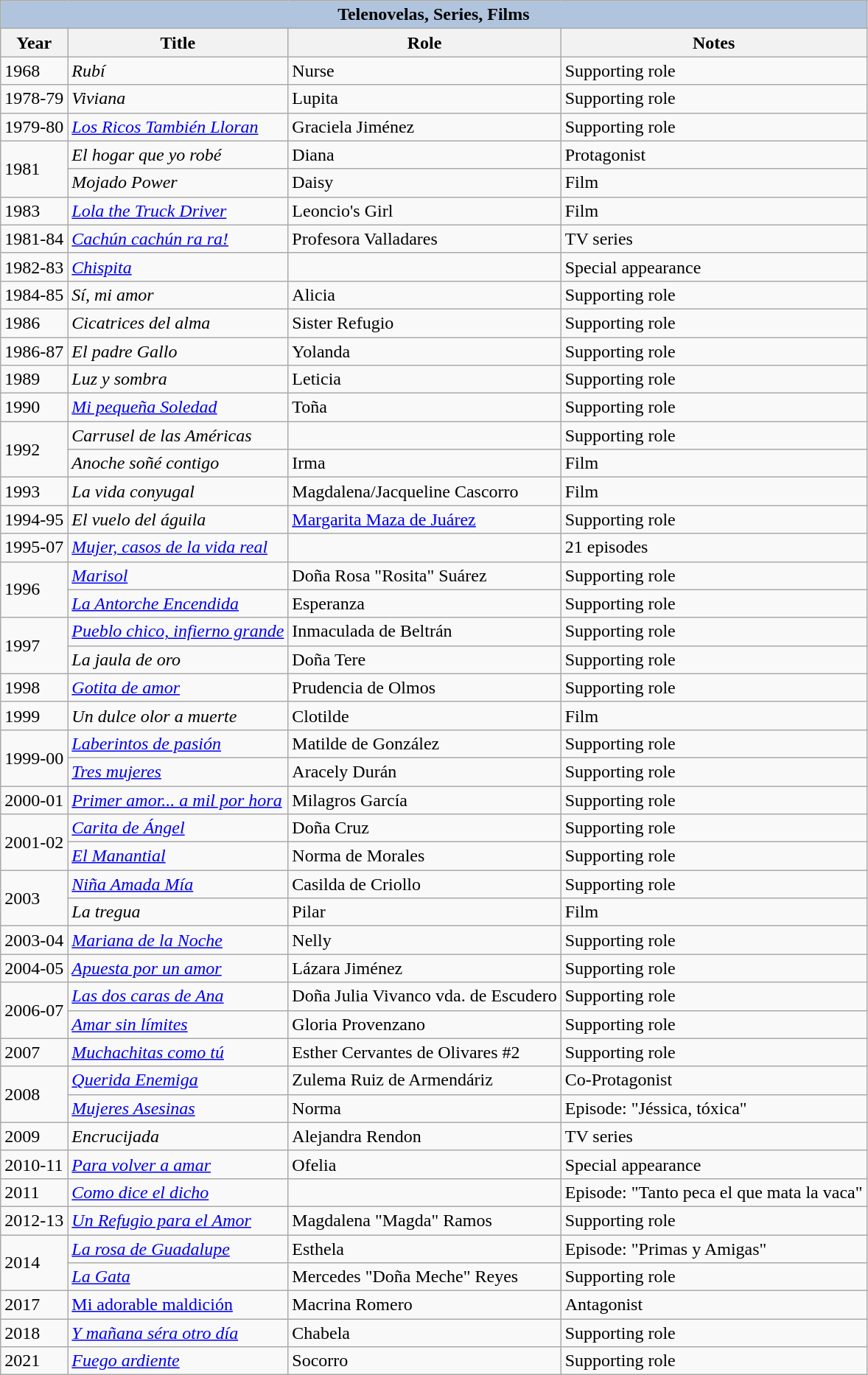<table class="wikitable">
<tr>
<th colspan="5" style="background:LightSteelBlue;">Telenovelas, Series, Films</th>
</tr>
<tr>
<th>Year</th>
<th>Title</th>
<th>Role</th>
<th>Notes</th>
</tr>
<tr>
<td>1968</td>
<td><em>Rubí </em></td>
<td>Nurse</td>
<td>Supporting role</td>
</tr>
<tr>
<td>1978-79</td>
<td><em>Viviana </em></td>
<td>Lupita</td>
<td>Supporting role</td>
</tr>
<tr>
<td>1979-80</td>
<td><em><a href='#'>Los Ricos También Lloran</a></em></td>
<td>Graciela Jiménez</td>
<td>Supporting role</td>
</tr>
<tr>
<td rowspan=2>1981</td>
<td><em>El hogar que yo robé</em></td>
<td>Diana</td>
<td>Protagonist</td>
</tr>
<tr>
<td><em>Mojado Power</em></td>
<td>Daisy</td>
<td>Film</td>
</tr>
<tr>
<td>1983</td>
<td><em><a href='#'>Lola the Truck Driver</a></em></td>
<td>Leoncio's Girl</td>
<td>Film</td>
</tr>
<tr>
<td>1981-84</td>
<td><em><a href='#'>Cachún cachún ra ra!</a></em></td>
<td>Profesora Valladares</td>
<td>TV series</td>
</tr>
<tr>
<td>1982-83</td>
<td><em><a href='#'>Chispita</a></em></td>
<td></td>
<td>Special appearance</td>
</tr>
<tr>
<td>1984-85</td>
<td><em>Sí, mi amor</em></td>
<td>Alicia</td>
<td>Supporting role</td>
</tr>
<tr>
<td>1986</td>
<td><em>Cicatrices del alma</em></td>
<td>Sister Refugio</td>
<td>Supporting role</td>
</tr>
<tr>
<td>1986-87</td>
<td><em>El padre Gallo</em></td>
<td>Yolanda</td>
<td>Supporting role</td>
</tr>
<tr>
<td>1989</td>
<td><em>Luz y sombra</em></td>
<td>Leticia</td>
<td>Supporting role</td>
</tr>
<tr>
<td>1990</td>
<td><em><a href='#'>Mi pequeña Soledad</a></em></td>
<td>Toña</td>
<td>Supporting role</td>
</tr>
<tr>
<td rowspan=2>1992</td>
<td><em>Carrusel de las Américas</em></td>
<td></td>
<td>Supporting role</td>
</tr>
<tr>
<td><em>Anoche soñé contigo </em></td>
<td>Irma</td>
<td>Film</td>
</tr>
<tr>
<td>1993</td>
<td><em>La vida conyugal</em></td>
<td>Magdalena/Jacqueline Cascorro</td>
<td>Film</td>
</tr>
<tr>
<td>1994-95</td>
<td><em>El vuelo del águila</em></td>
<td><a href='#'>Margarita Maza de Juárez</a></td>
<td>Supporting role</td>
</tr>
<tr>
<td>1995-07</td>
<td><em><a href='#'>Mujer, casos de la vida real</a></em></td>
<td></td>
<td>21 episodes</td>
</tr>
<tr>
<td rowspan=2>1996</td>
<td><em><a href='#'>Marisol</a></em></td>
<td>Doña Rosa "Rosita" Suárez</td>
<td>Supporting role</td>
</tr>
<tr>
<td><em><a href='#'>La Antorche Encendida</a></em></td>
<td>Esperanza</td>
<td>Supporting role</td>
</tr>
<tr>
<td rowspan=2>1997</td>
<td><em><a href='#'>Pueblo chico, infierno grande</a></em></td>
<td>Inmaculada de Beltrán</td>
<td>Supporting role</td>
</tr>
<tr>
<td><em>La jaula de oro</em></td>
<td>Doña Tere</td>
<td>Supporting role</td>
</tr>
<tr>
<td>1998</td>
<td><em><a href='#'>Gotita de amor</a></em></td>
<td>Prudencia de Olmos</td>
<td>Supporting role</td>
</tr>
<tr>
<td>1999</td>
<td><em>Un dulce olor a muerte</em></td>
<td>Clotilde</td>
<td>Film</td>
</tr>
<tr>
<td rowspan=2>1999-00</td>
<td><em><a href='#'>Laberintos de pasión</a></em></td>
<td>Matilde de González</td>
<td>Supporting role</td>
</tr>
<tr>
<td><em><a href='#'>Tres mujeres</a></em></td>
<td>Aracely Durán</td>
<td>Supporting role</td>
</tr>
<tr>
<td>2000-01</td>
<td><em><a href='#'>Primer amor... a mil por hora</a></em></td>
<td>Milagros García</td>
<td>Supporting role</td>
</tr>
<tr>
<td rowspan=2>2001-02</td>
<td><em><a href='#'>Carita de Ángel</a></em></td>
<td>Doña Cruz</td>
<td>Supporting role</td>
</tr>
<tr>
<td><em><a href='#'>El Manantial</a></em></td>
<td>Norma de Morales</td>
<td>Supporting role</td>
</tr>
<tr>
<td rowspan=2>2003</td>
<td><em><a href='#'>Niña Amada Mía</a></em></td>
<td>Casilda de Criollo</td>
<td>Supporting role</td>
</tr>
<tr>
<td><em>La tregua</em></td>
<td>Pilar</td>
<td>Film</td>
</tr>
<tr>
<td>2003-04</td>
<td><em><a href='#'>Mariana de la Noche</a></em></td>
<td>Nelly</td>
<td>Supporting role</td>
</tr>
<tr>
<td>2004-05</td>
<td><em><a href='#'>Apuesta por un amor</a></em></td>
<td>Lázara Jiménez</td>
<td>Supporting role</td>
</tr>
<tr>
<td rowspan=2>2006-07</td>
<td><em><a href='#'>Las dos caras de Ana</a></em></td>
<td>Doña Julia Vivanco vda. de Escudero</td>
<td>Supporting role</td>
</tr>
<tr>
<td><em><a href='#'>Amar sin límites</a></em></td>
<td>Gloria Provenzano</td>
<td>Supporting role</td>
</tr>
<tr>
<td>2007</td>
<td><em><a href='#'>Muchachitas como tú</a></em></td>
<td>Esther Cervantes de Olivares #2</td>
<td>Supporting role</td>
</tr>
<tr>
<td rowspan=2>2008</td>
<td><em><a href='#'>Querida Enemiga</a></em></td>
<td>Zulema Ruiz de Armendáriz</td>
<td>Co-Protagonist</td>
</tr>
<tr>
<td><em><a href='#'>Mujeres Asesinas</a></em></td>
<td>Norma</td>
<td>Episode: "Jéssica, tóxica"</td>
</tr>
<tr>
<td>2009</td>
<td><em>Encrucijada</em></td>
<td>Alejandra Rendon</td>
<td>TV series</td>
</tr>
<tr>
<td>2010-11</td>
<td><em><a href='#'>Para volver a amar</a></em></td>
<td>Ofelia</td>
<td>Special appearance</td>
</tr>
<tr>
<td>2011</td>
<td><em><a href='#'>Como dice el dicho</a></em></td>
<td></td>
<td>Episode: "Tanto peca el que mata la vaca"</td>
</tr>
<tr>
<td>2012-13</td>
<td><em><a href='#'>Un Refugio para el Amor</a></em></td>
<td>Magdalena "Magda" Ramos</td>
<td>Supporting role</td>
</tr>
<tr>
<td rowspan=2>2014</td>
<td><em><a href='#'>La rosa de Guadalupe</a></em></td>
<td>Esthela</td>
<td>Episode: "Primas y Amigas"</td>
</tr>
<tr>
<td><em><a href='#'>La Gata</a></em></td>
<td>Mercedes "Doña Meche" Reyes</td>
<td>Supporting role</td>
</tr>
<tr>
<td>2017</td>
<td><a href='#'>Mi adorable maldición</a></td>
<td>Macrina Romero</td>
<td>Antagonist</td>
</tr>
<tr>
<td>2018</td>
<td><em><a href='#'>Y mañana séra otro día</a></em></td>
<td>Chabela</td>
<td>Supporting role</td>
</tr>
<tr>
<td>2021</td>
<td><em><a href='#'>Fuego ardiente</a></em></td>
<td>Socorro</td>
<td>Supporting role</td>
</tr>
</table>
